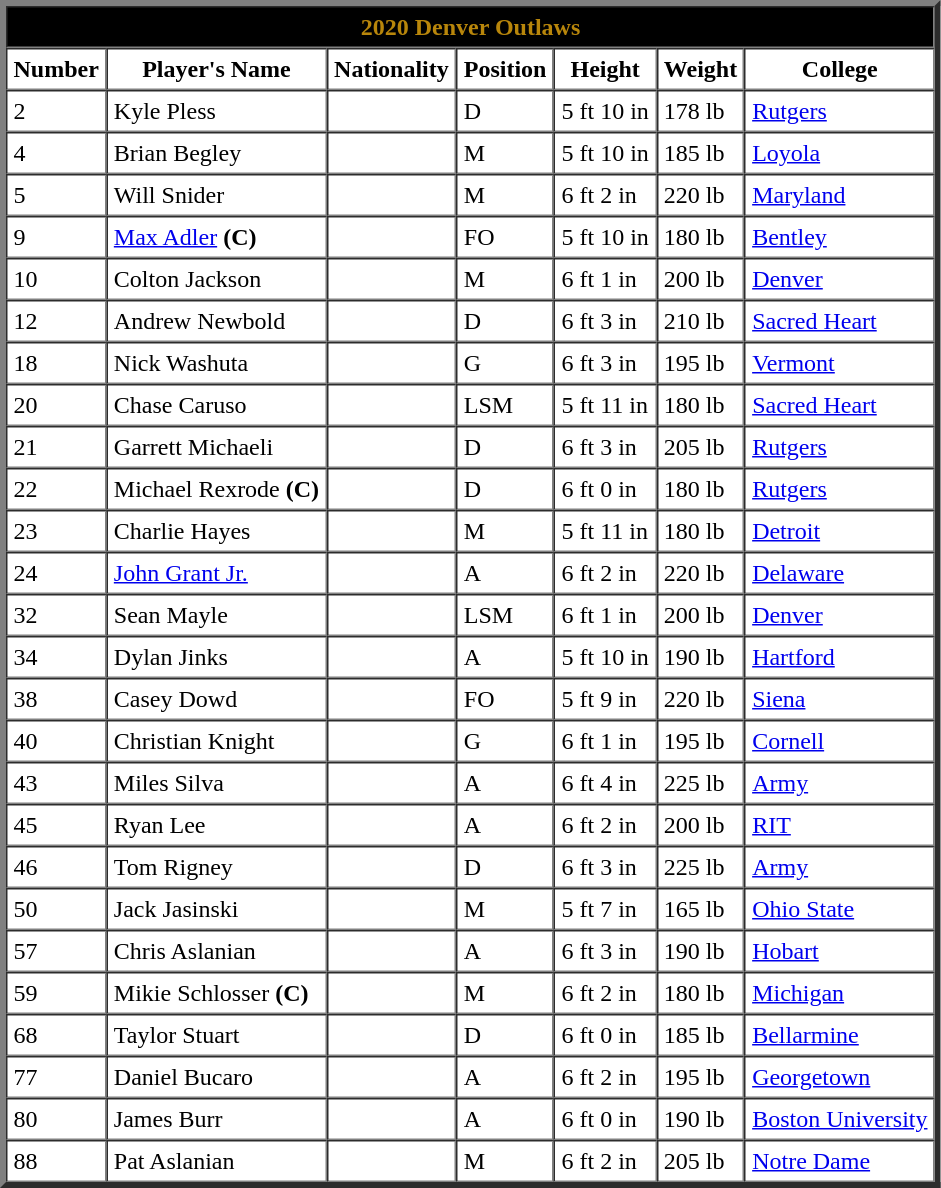<table align=left border=4 cellspacing=0 cellpadding=4>
<tr>
<th align="center" colspan="7" bgcolor=black style="color:darkgoldenrod"><strong>2020 Denver Outlaws</strong></th>
</tr>
<tr>
</tr>
<tr>
<th align="center" colspan="1">Number</th>
<th align="center" colspan="1">Player's Name</th>
<th align="center" colspan="1">Nationality</th>
<th align="center" colspan="1">Position</th>
<th align="center" colspan="1">Height</th>
<th align="center" colspan="1">Weight</th>
<th align="center" colspan="1">College</th>
</tr>
<tr>
<td>2</td>
<td>Kyle Pless</td>
<td></td>
<td>D</td>
<td>5 ft 10 in</td>
<td>178 lb</td>
<td><a href='#'>Rutgers</a></td>
</tr>
<tr>
<td>4</td>
<td>Brian Begley</td>
<td></td>
<td>M</td>
<td>5 ft 10 in</td>
<td>185 lb</td>
<td><a href='#'>Loyola</a></td>
</tr>
<tr>
<td>5</td>
<td>Will Snider</td>
<td></td>
<td>M</td>
<td>6 ft 2 in</td>
<td>220 lb</td>
<td><a href='#'>Maryland</a></td>
</tr>
<tr>
<td>9</td>
<td><a href='#'>Max Adler</a> <strong>(C)</strong></td>
<td></td>
<td>FO</td>
<td>5 ft 10 in</td>
<td>180 lb</td>
<td><a href='#'>Bentley</a></td>
</tr>
<tr>
<td>10</td>
<td>Colton Jackson</td>
<td></td>
<td>M</td>
<td>6 ft 1 in</td>
<td>200 lb</td>
<td><a href='#'>Denver</a></td>
</tr>
<tr>
<td>12</td>
<td>Andrew Newbold</td>
<td></td>
<td>D</td>
<td>6 ft 3 in</td>
<td>210 lb</td>
<td><a href='#'>Sacred Heart</a></td>
</tr>
<tr>
<td>18</td>
<td>Nick Washuta</td>
<td></td>
<td>G</td>
<td>6 ft 3 in</td>
<td>195 lb</td>
<td><a href='#'>Vermont</a></td>
</tr>
<tr>
<td>20</td>
<td>Chase Caruso</td>
<td></td>
<td>LSM</td>
<td>5 ft 11 in</td>
<td>180 lb</td>
<td><a href='#'>Sacred Heart</a></td>
</tr>
<tr>
<td>21</td>
<td>Garrett Michaeli</td>
<td></td>
<td>D</td>
<td>6 ft 3 in</td>
<td>205 lb</td>
<td><a href='#'>Rutgers</a></td>
</tr>
<tr>
<td>22</td>
<td>Michael Rexrode <strong>(C)</strong></td>
<td></td>
<td>D</td>
<td>6 ft 0 in</td>
<td>180 lb</td>
<td><a href='#'>Rutgers</a></td>
</tr>
<tr>
<td>23</td>
<td>Charlie Hayes</td>
<td></td>
<td>M</td>
<td>5 ft 11 in</td>
<td>180 lb</td>
<td><a href='#'>Detroit</a></td>
</tr>
<tr>
<td>24</td>
<td><a href='#'>John Grant Jr.</a></td>
<td></td>
<td>A</td>
<td>6 ft 2 in</td>
<td>220 lb</td>
<td><a href='#'>Delaware</a></td>
</tr>
<tr>
<td>32</td>
<td>Sean Mayle</td>
<td></td>
<td>LSM</td>
<td>6 ft 1 in</td>
<td>200 lb</td>
<td><a href='#'>Denver</a></td>
</tr>
<tr>
<td>34</td>
<td>Dylan Jinks</td>
<td></td>
<td>A</td>
<td>5 ft 10 in</td>
<td>190 lb</td>
<td><a href='#'>Hartford</a></td>
</tr>
<tr>
<td>38</td>
<td>Casey Dowd</td>
<td></td>
<td>FO</td>
<td>5 ft 9 in</td>
<td>220 lb</td>
<td><a href='#'>Siena</a></td>
</tr>
<tr>
<td>40</td>
<td>Christian Knight</td>
<td></td>
<td>G</td>
<td>6 ft 1 in</td>
<td>195 lb</td>
<td><a href='#'>Cornell</a></td>
</tr>
<tr>
<td>43</td>
<td>Miles Silva</td>
<td></td>
<td>A</td>
<td>6 ft 4 in</td>
<td>225 lb</td>
<td><a href='#'>Army</a></td>
</tr>
<tr>
<td>45</td>
<td>Ryan Lee</td>
<td></td>
<td>A</td>
<td>6 ft 2 in</td>
<td>200 lb</td>
<td><a href='#'>RIT</a></td>
</tr>
<tr>
<td>46</td>
<td>Tom Rigney</td>
<td></td>
<td>D</td>
<td>6 ft 3 in</td>
<td>225 lb</td>
<td><a href='#'>Army</a></td>
</tr>
<tr>
<td>50</td>
<td>Jack Jasinski</td>
<td></td>
<td>M</td>
<td>5 ft 7 in</td>
<td>165 lb</td>
<td><a href='#'>Ohio State</a></td>
</tr>
<tr>
<td>57</td>
<td>Chris Aslanian</td>
<td></td>
<td>A</td>
<td>6 ft 3 in</td>
<td>190 lb</td>
<td><a href='#'>Hobart</a></td>
</tr>
<tr>
<td>59</td>
<td>Mikie Schlosser <strong>(C)</strong></td>
<td></td>
<td>M</td>
<td>6 ft 2 in</td>
<td>180 lb</td>
<td><a href='#'>Michigan</a></td>
</tr>
<tr>
<td>68</td>
<td>Taylor Stuart</td>
<td></td>
<td>D</td>
<td>6 ft 0 in</td>
<td>185 lb</td>
<td><a href='#'>Bellarmine</a></td>
</tr>
<tr>
<td>77</td>
<td>Daniel Bucaro</td>
<td></td>
<td>A</td>
<td>6 ft 2 in</td>
<td>195 lb</td>
<td><a href='#'>Georgetown</a></td>
</tr>
<tr>
<td>80</td>
<td>James Burr</td>
<td></td>
<td>A</td>
<td>6 ft 0 in</td>
<td>190 lb</td>
<td><a href='#'>Boston University</a></td>
</tr>
<tr>
<td>88</td>
<td>Pat Aslanian</td>
<td></td>
<td>M</td>
<td>6 ft 2 in</td>
<td>205 lb</td>
<td><a href='#'>Notre Dame</a></td>
</tr>
<tr>
</tr>
</table>
